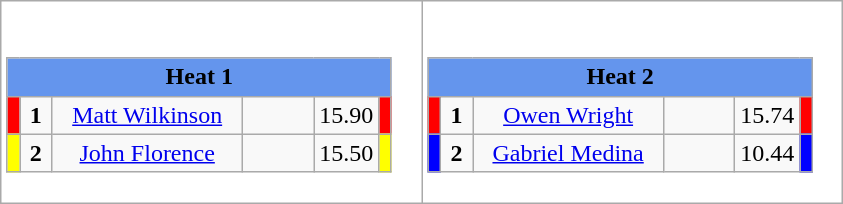<table class="wikitable" style="background:#fff;">
<tr>
<td><div><br><table class="wikitable">
<tr>
<td colspan="6"  style="text-align:center; background:#6495ed;"><strong>Heat 1</strong></td>
</tr>
<tr>
<td style="width:01px; background: #f00;"></td>
<td style="width:14px; text-align:center;"><strong>1</strong></td>
<td style="width:120px; text-align:center;"><a href='#'>Matt Wilkinson</a></td>
<td style="width:40px; text-align:center;"></td>
<td style="width:20px; text-align:center;">15.90</td>
<td style="width:01px; background: #f00;"></td>
</tr>
<tr>
<td style="width:01px; background: #ff0;"></td>
<td style="width:14px; text-align:center;"><strong>2</strong></td>
<td style="width:120px; text-align:center;"><a href='#'>John Florence</a></td>
<td style="width:40px; text-align:center;"></td>
<td style="width:20px; text-align:center;">15.50</td>
<td style="width:01px; background: #ff0;"></td>
</tr>
</table>
</div></td>
<td><div><br><table class="wikitable">
<tr>
<td colspan="6"  style="text-align:center; background:#6495ed;"><strong>Heat 2</strong></td>
</tr>
<tr>
<td style="width:01px; background: #f00;"></td>
<td style="width:14px; text-align:center;"><strong>1</strong></td>
<td style="width:120px; text-align:center;"><a href='#'>Owen Wright</a></td>
<td style="width:40px; text-align:center;"></td>
<td style="width:20px; text-align:center;">15.74</td>
<td style="width:01px; background: #f00;"></td>
</tr>
<tr>
<td style="width:01px; background: #00f;"></td>
<td style="width:14px; text-align:center;"><strong>2</strong></td>
<td style="width:120px; text-align:center;"><a href='#'>Gabriel Medina</a></td>
<td style="width:40px; text-align:center;"></td>
<td style="width:20px; text-align:center;">10.44</td>
<td style="width:01px; background: #00f;"></td>
</tr>
</table>
</div></td>
</tr>
</table>
